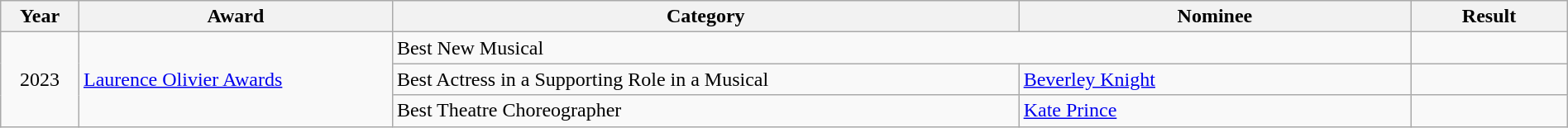<table class="wikitable" style="width:100%;">
<tr>
<th style="width:5%;">Year</th>
<th style="width:20%;">Award</th>
<th style="width:40%;">Category</th>
<th style="width:25%;">Nominee</th>
<th style="width:10%;">Result</th>
</tr>
<tr>
<td rowspan="3" style="text-align:center;">2023</td>
<td rowspan="3"><a href='#'>Laurence Olivier Awards</a></td>
<td colspan="2">Best New Musical</td>
<td></td>
</tr>
<tr>
<td>Best Actress in a Supporting Role in a Musical</td>
<td><a href='#'>Beverley Knight</a></td>
<td></td>
</tr>
<tr>
<td>Best Theatre Choreographer</td>
<td><a href='#'>Kate Prince</a></td>
<td></td>
</tr>
</table>
